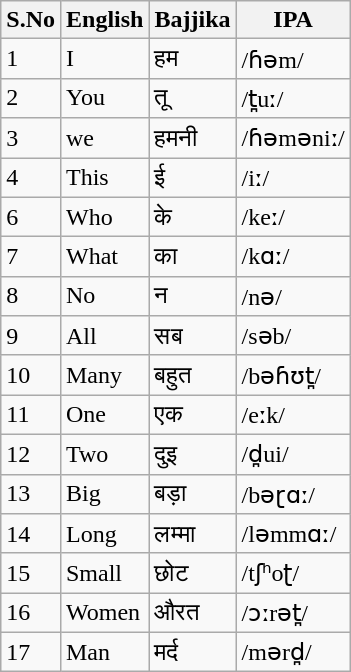<table class="wikitable">
<tr>
<th>S.No</th>
<th>English</th>
<th>Bajjika</th>
<th>IPA</th>
</tr>
<tr>
<td>1</td>
<td>I</td>
<td>हम</td>
<td>/ɦəm/</td>
</tr>
<tr>
<td>2</td>
<td>You</td>
<td>तू</td>
<td>/t̪uː/</td>
</tr>
<tr>
<td>3</td>
<td>we</td>
<td>हमनी</td>
<td>/ɦəməniː/</td>
</tr>
<tr>
<td>4</td>
<td>This</td>
<td>ई</td>
<td>/iː/</td>
</tr>
<tr>
<td>6</td>
<td>Who</td>
<td>के</td>
<td>/keː/</td>
</tr>
<tr>
<td>7</td>
<td>What</td>
<td>का</td>
<td>/kɑː/</td>
</tr>
<tr>
<td>8</td>
<td>No</td>
<td>न</td>
<td>/nə/</td>
</tr>
<tr>
<td>9</td>
<td>All</td>
<td>सब</td>
<td>/səb/</td>
</tr>
<tr>
<td>10</td>
<td>Many</td>
<td>बहुत</td>
<td>/bəɦʊt̪/</td>
</tr>
<tr>
<td>11</td>
<td>One</td>
<td>एक</td>
<td>/eːk/</td>
</tr>
<tr>
<td>12</td>
<td>Two</td>
<td>दुइ</td>
<td>/d̪ui/</td>
</tr>
<tr>
<td>13</td>
<td>Big</td>
<td>बड़ा</td>
<td>/bəɽɑː/</td>
</tr>
<tr>
<td>14</td>
<td>Long</td>
<td>लम्मा</td>
<td>/ləmmɑː/</td>
</tr>
<tr>
<td>15</td>
<td>Small</td>
<td>छोट</td>
<td>/tʃʰoʈ/</td>
</tr>
<tr>
<td>16</td>
<td>Women</td>
<td>औरत</td>
<td>/ɔːrət̪/</td>
</tr>
<tr>
<td>17</td>
<td>Man</td>
<td>मर्द</td>
<td>/mərd̪/</td>
</tr>
</table>
